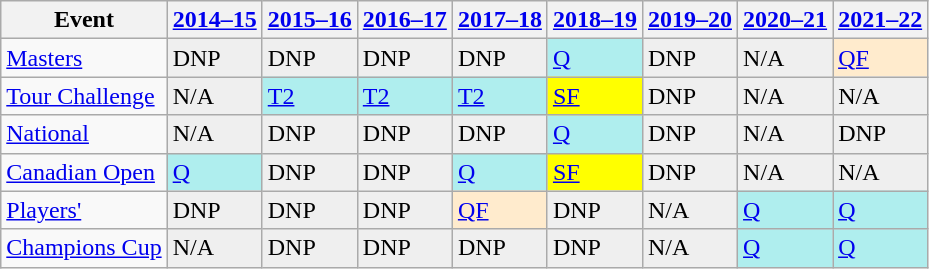<table class="wikitable">
<tr>
<th>Event</th>
<th><a href='#'>2014–15</a></th>
<th><a href='#'>2015–16</a></th>
<th><a href='#'>2016–17</a></th>
<th><a href='#'>2017–18</a></th>
<th><a href='#'>2018–19</a></th>
<th><a href='#'>2019–20</a></th>
<th><a href='#'>2020–21</a></th>
<th><a href='#'>2021–22</a></th>
</tr>
<tr>
<td><a href='#'>Masters</a></td>
<td style="background:#EFEFEF;">DNP</td>
<td style="background:#EFEFEF;">DNP</td>
<td style="background:#EFEFEF;">DNP</td>
<td style="background:#EFEFEF;">DNP</td>
<td style="background:#afeeee;"><a href='#'>Q</a></td>
<td style="background:#EFEFEF;">DNP</td>
<td style="background:#EFEFEF;">N/A</td>
<td style="background:#ffebcd;"><a href='#'>QF</a></td>
</tr>
<tr>
<td><a href='#'>Tour Challenge</a></td>
<td style="background:#EFEFEF;">N/A</td>
<td style="background:#afeeee;"><a href='#'>T2</a></td>
<td style="background:#afeeee;"><a href='#'>T2</a></td>
<td style="background:#afeeee;"><a href='#'>T2</a></td>
<td style="background:yellow;"><a href='#'>SF</a></td>
<td style="background:#EFEFEF;">DNP</td>
<td style="background:#EFEFEF;">N/A</td>
<td style="background:#EFEFEF;">N/A</td>
</tr>
<tr>
<td><a href='#'>National</a></td>
<td style="background:#EFEFEF;">N/A</td>
<td style="background:#EFEFEF;">DNP</td>
<td style="background:#EFEFEF;">DNP</td>
<td style="background:#EFEFEF;">DNP</td>
<td style="background:#afeeee;"><a href='#'>Q</a></td>
<td style="background:#EFEFEF;">DNP</td>
<td style="background:#EFEFEF;">N/A</td>
<td style="background:#EFEFEF;">DNP</td>
</tr>
<tr>
<td><a href='#'>Canadian Open</a></td>
<td style="background:#afeeee;"><a href='#'>Q</a></td>
<td style="background:#EFEFEF;">DNP</td>
<td style="background:#EFEFEF;">DNP</td>
<td style="background:#afeeee;"><a href='#'>Q</a></td>
<td style="background:yellow;"><a href='#'>SF</a></td>
<td style="background:#EFEFEF;">DNP</td>
<td style="background:#EFEFEF;">N/A</td>
<td style="background:#EFEFEF;">N/A</td>
</tr>
<tr>
<td><a href='#'>Players'</a></td>
<td style="background:#EFEFEF;">DNP</td>
<td style="background:#EFEFEF;">DNP</td>
<td style="background:#EFEFEF;">DNP</td>
<td style="background:#ffebcd;"><a href='#'>QF</a></td>
<td style="background:#EFEFEF;">DNP</td>
<td style="background:#EFEFEF;">N/A</td>
<td style="background:#afeeee;"><a href='#'>Q</a></td>
<td style="background:#afeeee;"><a href='#'>Q</a></td>
</tr>
<tr>
<td><a href='#'>Champions Cup</a></td>
<td style="background:#EFEFEF;">N/A</td>
<td style="background:#EFEFEF;">DNP</td>
<td style="background:#EFEFEF;">DNP</td>
<td style="background:#EFEFEF;">DNP</td>
<td style="background:#EFEFEF;">DNP</td>
<td style="background:#EFEFEF;">N/A</td>
<td style="background:#afeeee;"><a href='#'>Q</a></td>
<td style="background:#afeeee;"><a href='#'>Q</a></td>
</tr>
</table>
